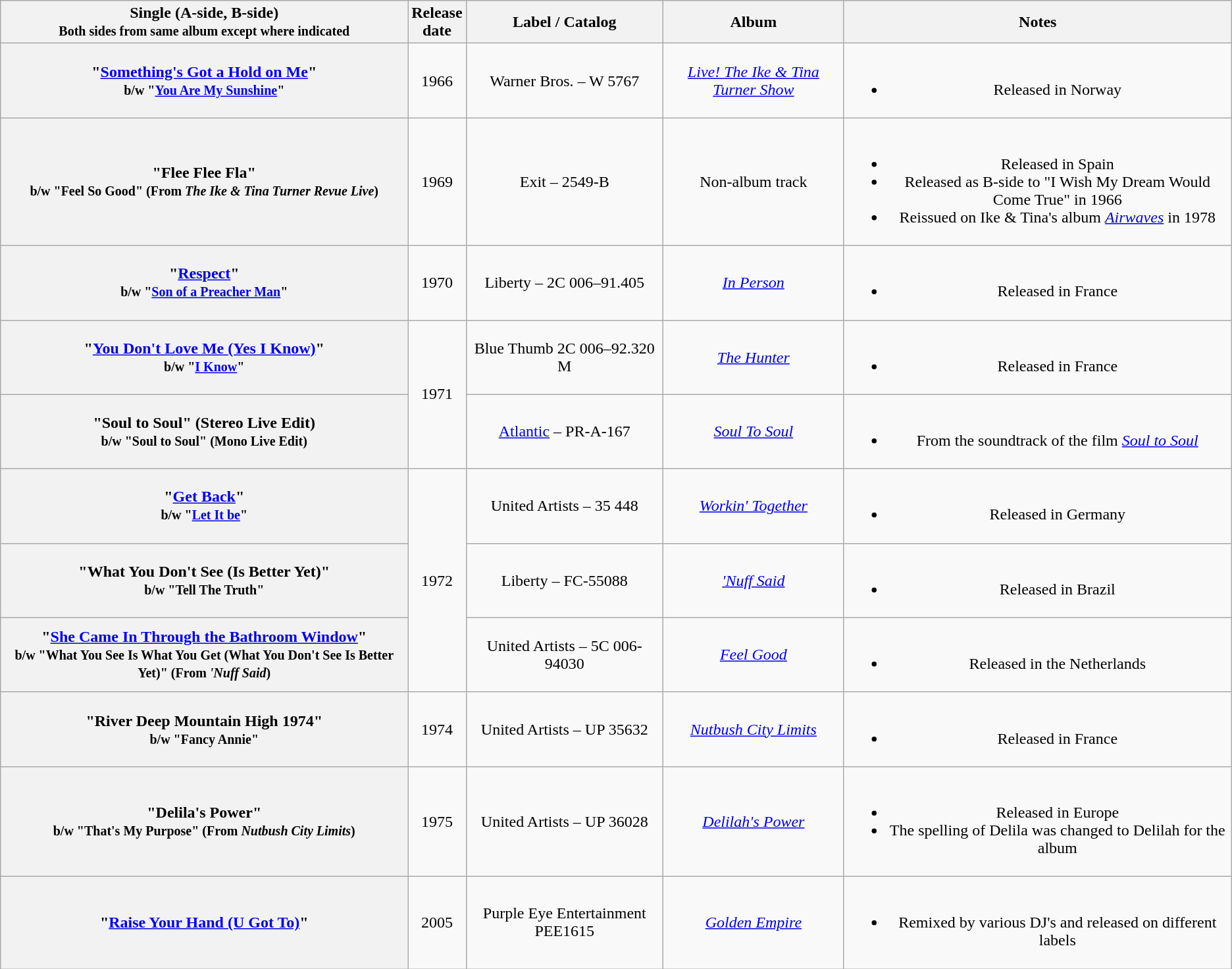<table class="wikitable plainrowheaders" style="text-align:center;">
<tr>
<th scope="col">Single (A-side, B-side)<br><small>Both sides from same album except where indicated</small></th>
<th scope="col">Release<br>date</th>
<th scope="col">Label / Catalog</th>
<th>Album</th>
<th>Notes</th>
</tr>
<tr>
<th scope="row">"<a href='#'>Something's Got a Hold on Me</a>"<br><small>b/w "<a href='#'>You Are My Sunshine</a>"</small></th>
<td>1966</td>
<td>Warner Bros. – W 5767</td>
<td align="center"><em><a href='#'>Live! The Ike & Tina Turner Show</a></em></td>
<td><br><ul><li>Released in Norway</li></ul></td>
</tr>
<tr>
<th scope="row">"Flee Flee Fla"<br><small>b/w "Feel So Good" (From <em>The Ike & Tina Turner Revue Live</em>)</small></th>
<td>1969</td>
<td>Exit – 2549-B</td>
<td align="center">Non-album track</td>
<td><br><ul><li>Released in Spain</li><li>Released as B-side to "I Wish My Dream Would Come True" in 1966</li><li>Reissued on Ike & Tina's album <a href='#'><em>Airwaves</em></a>  in 1978</li></ul></td>
</tr>
<tr>
<th scope="row">"<a href='#'>Respect</a>"<br><small>b/w "<a href='#'>Son of a Preacher Man</a>"</small></th>
<td>1970</td>
<td>Liberty – 2C 006–91.405</td>
<td><em><a href='#'>In Person</a></em></td>
<td><br><ul><li>Released in France</li></ul></td>
</tr>
<tr>
<th scope="row">"<a href='#'>You Don't Love Me (Yes I Know)</a>"<br><small>b/w "<a href='#'>I Know</a>"</small></th>
<td rowspan="2">1971</td>
<td>Blue Thumb 2C 006–92.320 M</td>
<td align="center"><em><a href='#'>The Hunter</a></em></td>
<td><br><ul><li>Released in France</li></ul></td>
</tr>
<tr>
<th scope="row">"Soul to Soul" (Stereo Live Edit)<br><small>b/w "Soul to Soul" (Mono Live Edit)</small></th>
<td><a href='#'>Atlantic</a> – PR-A-167</td>
<td><em><a href='#'>Soul To Soul</a></em></td>
<td><br><ul><li>From the soundtrack of the film <em><a href='#'>Soul to Soul</a></em></li></ul></td>
</tr>
<tr>
<th scope="row">"<a href='#'>Get Back</a>"<br><small>b/w "<a href='#'>Let It be</a>"</small></th>
<td rowspan="3">1972</td>
<td>United Artists – 35 448</td>
<td><em><a href='#'>Workin' Together</a></em></td>
<td><br><ul><li>Released in Germany</li></ul></td>
</tr>
<tr>
<th scope="row">"What You Don't See (Is Better Yet)"<br><small>b/w "Tell The Truth"</small></th>
<td>Liberty – FC-55088</td>
<td><em><a href='#'>'Nuff Said</a></em></td>
<td><br><ul><li>Released in Brazil</li></ul></td>
</tr>
<tr>
<th scope="row">"<a href='#'>She Came In Through the Bathroom Window</a>"<br><small>b/w "What You See Is What You Get (What You Don't See Is Better Yet)" (From <em>'Nuff Said</em>)</small></th>
<td>United Artists – 5C 006-94030</td>
<td><em><a href='#'>Feel Good</a></em></td>
<td><br><ul><li>Released in the Netherlands</li></ul></td>
</tr>
<tr>
<th scope="row">"River Deep Mountain High 1974"<br><small>b/w "Fancy Annie"</small></th>
<td>1974</td>
<td>United Artists – UP 35632</td>
<td><em><a href='#'>Nutbush City Limits</a></em></td>
<td><br><ul><li>Released in France</li></ul></td>
</tr>
<tr>
<th scope="row">"Delila's Power"<br><small>b/w "That's My Purpose" (From <em>Nutbush City Limits</em>)</small></th>
<td>1975</td>
<td>United Artists – UP 36028</td>
<td align="center"><em><a href='#'>Delilah's Power</a></em></td>
<td><br><ul><li>Released in Europe</li><li>The spelling of Delila was changed to Delilah for the album</li></ul></td>
</tr>
<tr>
<th scope="row">"<a href='#'>Raise Your Hand (U Got To)</a>"</th>
<td>2005</td>
<td>Purple Eye Entertainment PEE1615</td>
<td><em><a href='#'>Golden Empire</a></em></td>
<td><br><ul><li>Remixed by various DJ's and released on different labels</li></ul></td>
</tr>
</table>
